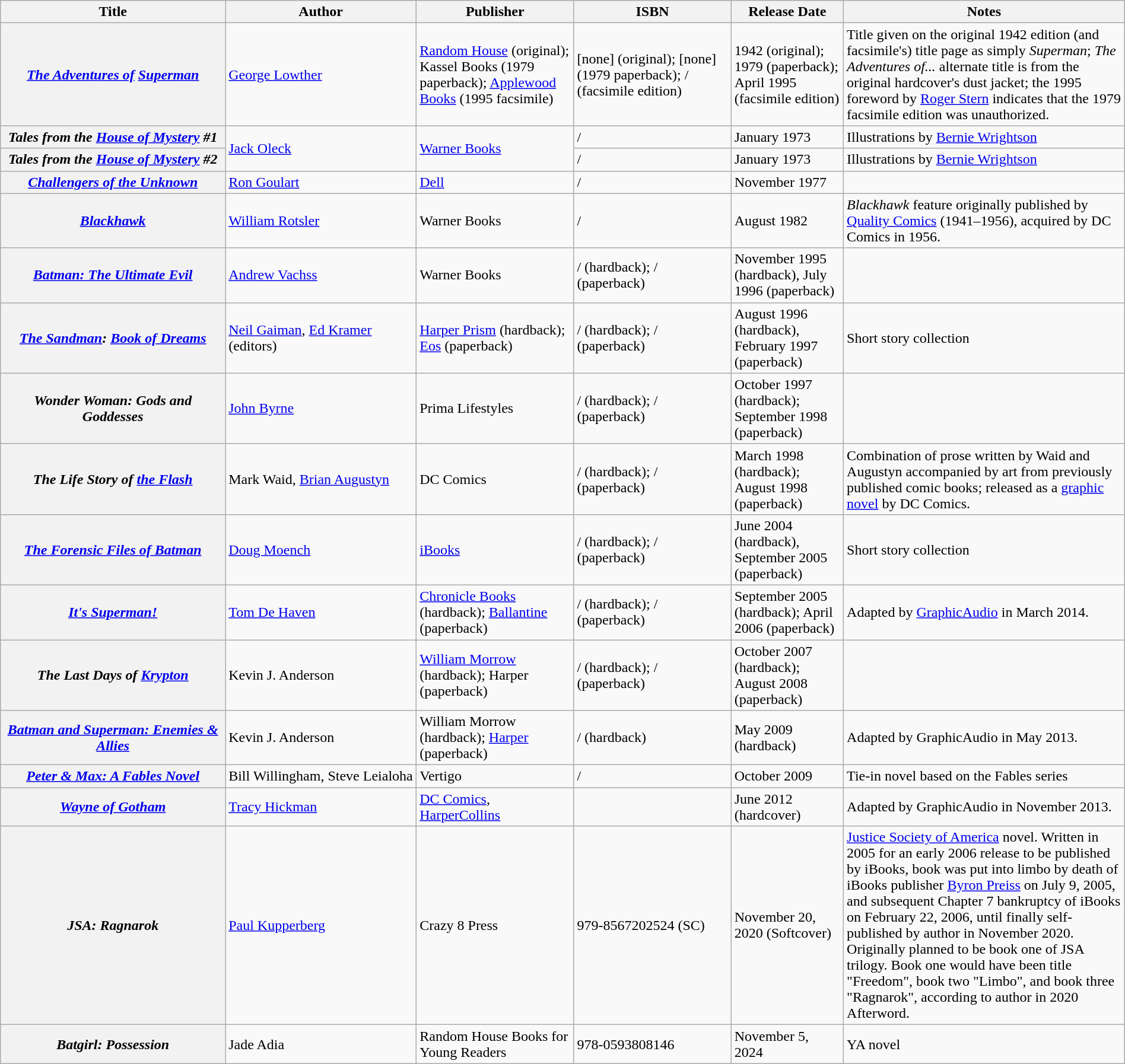<table class="wikitable" width=100%>
<tr>
<th width=20%>Title</th>
<th width=17%>Author</th>
<th width=14%>Publisher</th>
<th width=14%>ISBN</th>
<th width=10%>Release Date</th>
<th width=25%>Notes</th>
</tr>
<tr>
<th><em><a href='#'>The Adventures of</a> <a href='#'>Superman</a></em></th>
<td><a href='#'>George Lowther</a></td>
<td><a href='#'>Random House</a> (original); Kassel Books (1979 paperback); <a href='#'>Applewood Books</a> (1995 facsimile)</td>
<td>[none] (original); [none] (1979 paperback);  /  (facsimile edition)</td>
<td>1942 (original); 1979 (paperback); April 1995 (facsimile edition)</td>
<td>Title given on the original 1942 edition (and facsimile's) title page as simply <em>Superman</em>; <em>The Adventures of...</em> alternate title is from the original hardcover's dust jacket; the 1995 foreword by <a href='#'>Roger Stern</a> indicates that the 1979 facsimile edition was unauthorized.</td>
</tr>
<tr>
<th><em>Tales from the <a href='#'>House of Mystery</a> #1</em></th>
<td rowspan="2"><a href='#'>Jack Oleck</a></td>
<td rowspan="2"><a href='#'>Warner Books</a></td>
<td> / </td>
<td>January 1973</td>
<td>Illustrations by <a href='#'>Bernie Wrightson</a></td>
</tr>
<tr>
<th><em>Tales from the <a href='#'>House of Mystery</a> #2</em></th>
<td> / </td>
<td>January 1973</td>
<td>Illustrations by <a href='#'>Bernie Wrightson</a></td>
</tr>
<tr>
<th><em><a href='#'>Challengers of the Unknown</a></em></th>
<td><a href='#'>Ron Goulart</a></td>
<td><a href='#'>Dell</a></td>
<td> / </td>
<td>November 1977</td>
<td></td>
</tr>
<tr>
<th><em><a href='#'>Blackhawk</a></em></th>
<td><a href='#'>William Rotsler</a></td>
<td>Warner Books</td>
<td> / </td>
<td>August 1982</td>
<td><em>Blackhawk</em> feature originally published by <a href='#'>Quality Comics</a> (1941–1956), acquired by DC Comics in 1956.</td>
</tr>
<tr>
<th><em><a href='#'>Batman: The Ultimate Evil</a></em></th>
<td><a href='#'>Andrew Vachss</a></td>
<td>Warner Books</td>
<td> /  (hardback);  /  (paperback)</td>
<td>November 1995 (hardback), July 1996 (paperback)</td>
<td></td>
</tr>
<tr>
<th><em><a href='#'>The Sandman</a>: <a href='#'>Book of Dreams</a></em></th>
<td><a href='#'>Neil Gaiman</a>, <a href='#'>Ed Kramer</a> (editors)</td>
<td><a href='#'>Harper Prism</a> (hardback); <a href='#'>Eos</a> (paperback)</td>
<td> /  (hardback);  /  (paperback)</td>
<td>August 1996 (hardback), February 1997 (paperback)</td>
<td>Short story collection</td>
</tr>
<tr>
<th><em>Wonder Woman: Gods and Goddesses</em></th>
<td><a href='#'>John Byrne</a></td>
<td>Prima Lifestyles</td>
<td> /  (hardback);  /  (paperback)</td>
<td>October 1997 (hardback); September 1998 (paperback)</td>
<td></td>
</tr>
<tr>
<th><em>The Life Story of <a href='#'>the Flash</a></em></th>
<td>Mark Waid, <a href='#'>Brian Augustyn</a></td>
<td>DC Comics</td>
<td> /  (hardback);  /  (paperback)</td>
<td>March 1998 (hardback); August 1998 (paperback)</td>
<td>Combination of prose written by Waid and Augustyn accompanied by art from previously published comic books; released as a <a href='#'>graphic novel</a> by DC Comics.</td>
</tr>
<tr>
<th><em><a href='#'>The Forensic Files of Batman</a></em></th>
<td><a href='#'>Doug Moench</a></td>
<td><a href='#'>iBooks</a></td>
<td> /  (hardback);  /  (paperback)</td>
<td>June 2004 (hardback), September 2005 (paperback)</td>
<td>Short story collection</td>
</tr>
<tr>
<th><em><a href='#'>It's Superman!</a></em></th>
<td><a href='#'>Tom De Haven</a></td>
<td><a href='#'>Chronicle Books</a> (hardback); <a href='#'>Ballantine</a> (paperback)</td>
<td> /  (hardback);  /  (paperback)</td>
<td>September 2005 (hardback); April 2006 (paperback)</td>
<td>Adapted by <a href='#'>GraphicAudio</a> in March 2014.</td>
</tr>
<tr>
<th><em>The Last Days of <a href='#'>Krypton</a></em></th>
<td>Kevin J. Anderson</td>
<td><a href='#'>William Morrow</a> (hardback); Harper (paperback)</td>
<td> /  (hardback);  /  (paperback)</td>
<td>October 2007 (hardback); August 2008 (paperback)</td>
<td></td>
</tr>
<tr>
<th><em><a href='#'>Batman and Superman: Enemies & Allies</a></em></th>
<td>Kevin J. Anderson</td>
<td>William Morrow (hardback); <a href='#'>Harper</a> (paperback)</td>
<td> /  (hardback)</td>
<td>May 2009 (hardback)</td>
<td>Adapted by GraphicAudio in May 2013.</td>
</tr>
<tr>
<th><em><a href='#'>Peter & Max: A Fables Novel</a></em></th>
<td>Bill Willingham, Steve Leialoha</td>
<td>Vertigo</td>
<td> / </td>
<td>October 2009</td>
<td>Tie-in novel based on the Fables series</td>
</tr>
<tr>
<th><em><a href='#'>Wayne of Gotham</a></em></th>
<td><a href='#'>Tracy Hickman</a></td>
<td><a href='#'>DC Comics</a>, <a href='#'>HarperCollins</a></td>
<td></td>
<td>June 2012 (hardcover)</td>
<td>Adapted by GraphicAudio in November 2013.</td>
</tr>
<tr>
<th><em>JSA: Ragnarok</em></th>
<td><a href='#'>Paul Kupperberg</a></td>
<td>Crazy 8 Press</td>
<td>979-8567202524 (SC)</td>
<td>November 20, 2020 (Softcover)</td>
<td><a href='#'>Justice Society of America</a> novel. Written in 2005 for an early 2006 release to be published by iBooks, book was put into limbo by death of iBooks publisher <a href='#'>Byron Preiss</a> on July 9, 2005, and subsequent Chapter 7 bankruptcy of iBooks on February 22, 2006, until finally self-published by author in November 2020. Originally planned to be book one of JSA trilogy. Book one would have been title "Freedom", book two "Limbo", and book three "Ragnarok", according to author in 2020 Afterword.</td>
</tr>
<tr>
<th><em>Batgirl: Possession</em></th>
<td>Jade Adia</td>
<td>Random House Books for Young Readers</td>
<td>978-0593808146</td>
<td>November 5, 2024</td>
<td>YA novel</td>
</tr>
</table>
